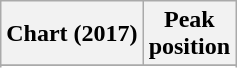<table class="wikitable sortable plainrowheaders">
<tr>
<th>Chart (2017)</th>
<th>Peak<br>position</th>
</tr>
<tr>
</tr>
<tr>
</tr>
<tr>
</tr>
</table>
